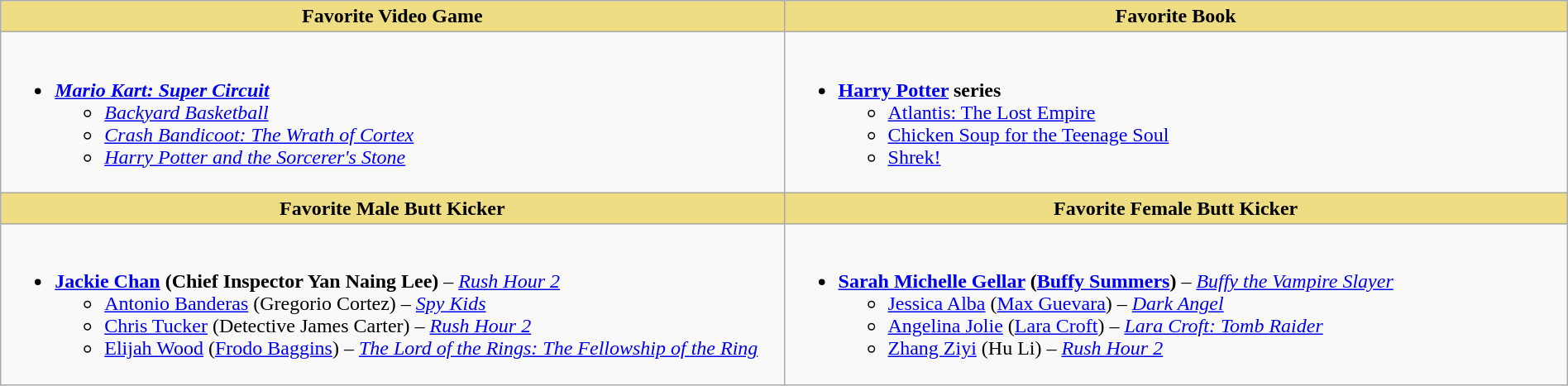<table class="wikitable" style="width:100%">
<tr>
<th style="background:#EEDD82; width:50%">Favorite Video Game</th>
<th style="background:#EEDD82; width:50%">Favorite Book</th>
</tr>
<tr>
<td valign="top"><br><ul><li><strong><em><a href='#'>Mario Kart: Super Circuit</a></em></strong><ul><li><em><a href='#'>Backyard Basketball</a></em></li><li><em><a href='#'>Crash Bandicoot: The Wrath of Cortex</a></em></li><li><em><a href='#'>Harry Potter and the Sorcerer's Stone</a></em></li></ul></li></ul></td>
<td valign="top"><br><ul><li><strong><a href='#'>Harry Potter</a> series</strong><ul><li><a href='#'>Atlantis: The Lost Empire</a></li><li><a href='#'>Chicken Soup for the Teenage Soul</a></li><li><a href='#'>Shrek!</a></li></ul></li></ul></td>
</tr>
<tr>
<th style="background:#EEDD82; width:50%">Favorite Male Butt Kicker</th>
<th style="background:#EEDD82; width:50%">Favorite Female Butt Kicker</th>
</tr>
<tr>
<td valign="top"><br><ul><li><strong><a href='#'>Jackie Chan</a> (Chief Inspector Yan Naing Lee)</strong> – <em><a href='#'>Rush Hour 2</a></em><ul><li><a href='#'>Antonio Banderas</a> (Gregorio Cortez) – <em><a href='#'>Spy Kids</a></em></li><li><a href='#'>Chris Tucker</a> (Detective James Carter) – <em><a href='#'>Rush Hour 2</a></em></li><li><a href='#'>Elijah Wood</a> (<a href='#'>Frodo Baggins</a>) – <em><a href='#'>The Lord of the Rings: The Fellowship of the Ring</a></em></li></ul></li></ul></td>
<td valign="top"><br><ul><li><strong><a href='#'>Sarah Michelle Gellar</a> (<a href='#'>Buffy Summers</a>)</strong> – <em><a href='#'>Buffy the Vampire Slayer</a></em><ul><li><a href='#'>Jessica Alba</a> (<a href='#'>Max Guevara</a>) – <em><a href='#'>Dark Angel</a></em></li><li><a href='#'>Angelina Jolie</a> (<a href='#'>Lara Croft</a>) – <em><a href='#'>Lara Croft: Tomb Raider</a></em></li><li><a href='#'>Zhang Ziyi</a> (Hu Li) – <em><a href='#'>Rush Hour 2</a></em></li></ul></li></ul></td>
</tr>
</table>
